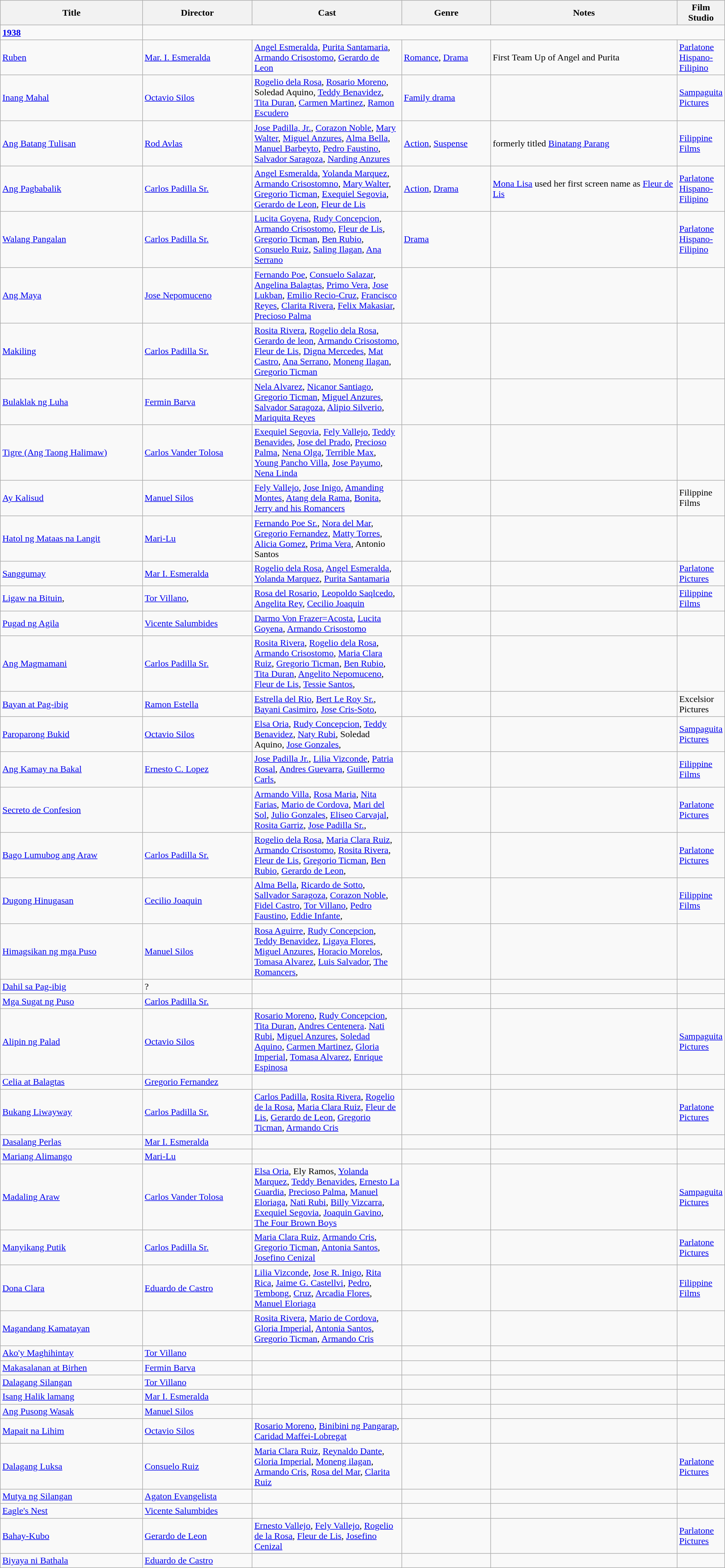<table class="wikitable" width= "100%">
<tr>
<th width=21%>Title</th>
<th width=16%>Director</th>
<th width=22%>Cast</th>
<th width=13%>Genre</th>
<th width=28%>Notes</th>
<th width=28%>Film Studio</th>
</tr>
<tr>
<td><strong><a href='#'>1938</a></strong></td>
</tr>
<tr>
<td><a href='#'>Ruben</a></td>
<td><a href='#'>Mar. I. Esmeralda</a></td>
<td><a href='#'>Angel Esmeralda</a>, <a href='#'>Purita Santamaria</a>, <a href='#'>Armando Crisostomo</a>, <a href='#'>Gerardo de Leon</a></td>
<td><a href='#'>Romance</a>, <a href='#'>Drama</a></td>
<td>First Team Up of Angel and Purita</td>
<td><a href='#'>Parlatone Hispano-Filipino</a></td>
</tr>
<tr>
<td><a href='#'>Inang Mahal</a></td>
<td><a href='#'>Octavio Silos</a></td>
<td><a href='#'>Rogelio dela Rosa</a>, <a href='#'>Rosario Moreno</a>, Soledad Aquino, <a href='#'>Teddy Benavidez</a>, <a href='#'>Tita Duran</a>, <a href='#'>Carmen Martinez</a>, <a href='#'>Ramon Escudero</a></td>
<td><a href='#'>Family drama</a></td>
<td></td>
<td><a href='#'>Sampaguita Pictures</a></td>
</tr>
<tr>
<td><a href='#'>Ang Batang Tulisan</a></td>
<td><a href='#'>Rod Avlas</a></td>
<td><a href='#'>Jose Padilla, Jr.</a>, <a href='#'>Corazon Noble</a>, <a href='#'>Mary Walter</a>, <a href='#'>Miguel Anzures</a>, <a href='#'>Alma Bella</a>, <a href='#'>Manuel Barbeyto</a>, <a href='#'>Pedro Faustino</a>, <a href='#'>Salvador Saragoza</a>, <a href='#'>Narding Anzures</a></td>
<td><a href='#'>Action</a>, <a href='#'>Suspense</a></td>
<td>formerly titled <a href='#'>Binatang Parang</a></td>
<td><a href='#'>Filippine Films</a></td>
</tr>
<tr>
<td><a href='#'>Ang Pagbabalik</a></td>
<td><a href='#'>Carlos Padilla Sr.</a></td>
<td><a href='#'>Angel Esmeralda</a>, <a href='#'>Yolanda Marquez</a>, <a href='#'>Armando Crisostomno</a>, <a href='#'>Mary Walter</a>, <a href='#'>Gregorio Ticman</a>, <a href='#'>Exequiel Segovia</a>, <a href='#'>Gerardo de Leon</a>, <a href='#'>Fleur de Lis</a></td>
<td><a href='#'>Action</a>, <a href='#'>Drama</a></td>
<td><a href='#'>Mona Lisa</a> used her first screen name as <a href='#'>Fleur de Lis</a></td>
<td><a href='#'>Parlatone Hispano-Filipino</a></td>
</tr>
<tr>
<td><a href='#'>Walang Pangalan</a></td>
<td><a href='#'>Carlos Padilla Sr.</a></td>
<td><a href='#'>Lucita Goyena</a>, <a href='#'>Rudy Concepcion</a>, <a href='#'>Armando Crisostomo</a>, <a href='#'>Fleur de Lis</a>, <a href='#'>Gregorio Ticman</a>, <a href='#'>Ben Rubio</a>, <a href='#'>Consuelo Ruiz</a>, <a href='#'>Saling Ilagan</a>, <a href='#'>Ana Serrano</a></td>
<td><a href='#'>Drama</a></td>
<td></td>
<td><a href='#'>Parlatone Hispano-Filipino</a></td>
</tr>
<tr>
<td><a href='#'>Ang Maya</a></td>
<td><a href='#'>Jose Nepomuceno</a></td>
<td><a href='#'>Fernando Poe</a>, <a href='#'>Consuelo Salazar</a>, <a href='#'>Angelina Balagtas</a>, <a href='#'>Primo Vera</a>, <a href='#'>Jose Lukban</a>, <a href='#'>Emilio Recio-Cruz</a>, <a href='#'>Francisco Reyes</a>, <a href='#'>Clarita Rivera</a>, <a href='#'>Felix Makasiar</a>, <a href='#'>Precioso Palma</a></td>
<td></td>
<td></td>
<td></td>
</tr>
<tr>
<td><a href='#'>Makiling</a></td>
<td><a href='#'>Carlos Padilla Sr.</a></td>
<td><a href='#'>Rosita Rivera</a>, <a href='#'>Rogelio dela Rosa</a>, <a href='#'>Gerardo de leon</a>, <a href='#'>Armando Crisostomo</a>, <a href='#'>Fleur de Lis</a>, <a href='#'>Digna Mercedes</a>, <a href='#'>Mat Castro</a>, <a href='#'>Ana Serrano</a>, <a href='#'>Moneng Ilagan</a>, <a href='#'>Gregorio Ticman</a></td>
<td></td>
<td></td>
<td></td>
</tr>
<tr>
<td><a href='#'>Bulaklak ng Luha</a></td>
<td><a href='#'>Fermin Barva</a></td>
<td><a href='#'>Nela Alvarez</a>, <a href='#'>Nicanor Santiago</a>, <a href='#'>Gregorio Ticman</a>, <a href='#'>Miguel Anzures</a>, <a href='#'>Salvador Saragoza</a>, <a href='#'>Alipio Silverio</a>, <a href='#'>Mariquita Reyes</a></td>
<td></td>
<td></td>
<td></td>
</tr>
<tr>
<td><a href='#'>Tigre (Ang Taong Halimaw)</a></td>
<td><a href='#'>Carlos Vander Tolosa</a></td>
<td><a href='#'>Exequiel Segovia</a>, <a href='#'>Fely Vallejo</a>, <a href='#'>Teddy Benavides</a>, <a href='#'>Jose del Prado</a>, <a href='#'>Precioso Palma</a>, <a href='#'>Nena Olga</a>, <a href='#'>Terrible Max</a>, <a href='#'>Young Pancho Villa</a>, <a href='#'>Jose Payumo</a>, <a href='#'>Nena Linda</a></td>
<td></td>
<td></td>
<td></td>
</tr>
<tr>
<td><a href='#'>Ay Kalisud</a></td>
<td><a href='#'>Manuel Silos</a></td>
<td><a href='#'>Fely Vallejo</a>, <a href='#'>Jose Inigo</a>, <a href='#'>Amanding Montes</a>, <a href='#'>Atang dela Rama</a>, <a href='#'>Bonita</a>, <a href='#'>Jerry and his Romancers</a></td>
<td></td>
<td></td>
<td>Filippine Films</td>
</tr>
<tr>
<td><a href='#'>Hatol ng Mataas na Langit</a></td>
<td><a href='#'>Mari-Lu</a></td>
<td><a href='#'>Fernando Poe Sr.</a>, <a href='#'>Nora del Mar</a>, <a href='#'>Gregorio Fernandez</a>, <a href='#'>Matty Torres</a>, <a href='#'>Alicia Gomez</a>, <a href='#'>Prima Vera</a>, Antonio Santos</td>
<td></td>
<td></td>
<td></td>
</tr>
<tr>
<td><a href='#'>Sanggumay</a></td>
<td><a href='#'>Mar I. Esmeralda</a></td>
<td><a href='#'>Rogelio dela Rosa</a>, <a href='#'>Angel Esmeralda</a>, <a href='#'>Yolanda Marquez</a>, <a href='#'>Purita Santamaria</a></td>
<td></td>
<td></td>
<td><a href='#'>Parlatone Pictures</a></td>
</tr>
<tr>
<td><a href='#'>Ligaw na Bituin</a>,</td>
<td><a href='#'>Tor Villano</a>,</td>
<td><a href='#'>Rosa del Rosario</a>, <a href='#'>Leopoldo Saqlcedo</a>, <a href='#'>Angelita Rey</a>, <a href='#'>Cecilio Joaquin</a></td>
<td></td>
<td></td>
<td><a href='#'>Filippine Films</a></td>
</tr>
<tr>
<td><a href='#'>Pugad ng Agila</a></td>
<td><a href='#'>Vicente Salumbides</a></td>
<td><a href='#'>Darmo Von Frazer=Acosta</a>, <a href='#'>Lucita Goyena</a>, <a href='#'>Armando Crisostomo</a></td>
<td></td>
<td></td>
<td></td>
</tr>
<tr>
<td><a href='#'>Ang Magmamani</a></td>
<td><a href='#'>Carlos Padilla Sr.</a></td>
<td><a href='#'>Rosita Rivera</a>, <a href='#'>Rogelio dela Rosa</a>, <a href='#'>Armando Crisostomo</a>, <a href='#'>Maria Clara Ruiz</a>, <a href='#'>Gregorio Ticman</a>, <a href='#'>Ben Rubio</a>, <a href='#'>Tita Duran</a>, <a href='#'>Angelito Nepomuceno</a>, <a href='#'>Fleur de Lis</a>, <a href='#'>Tessie Santos</a>,</td>
<td></td>
<td></td>
<td></td>
</tr>
<tr>
<td><a href='#'>Bayan at Pag-ibig</a></td>
<td><a href='#'>Ramon Estella</a></td>
<td><a href='#'>Estrella del Rio</a>, <a href='#'>Bert Le Roy Sr.</a>, <a href='#'>Bayani Casimiro</a>, <a href='#'>Jose Cris-Soto</a>,</td>
<td></td>
<td></td>
<td>Excelsior Pictures</td>
</tr>
<tr>
<td><a href='#'>Paroparong Bukid</a></td>
<td><a href='#'>Octavio Silos</a></td>
<td><a href='#'>Elsa Oria</a>, <a href='#'>Rudy Concepcion</a>, <a href='#'>Teddy Benavidez</a>, <a href='#'>Naty Rubi</a>, Soledad Aquino, <a href='#'>Jose Gonzales</a>,</td>
<td></td>
<td></td>
<td><a href='#'>Sampaguita Pictures</a></td>
</tr>
<tr>
<td><a href='#'>Ang Kamay na Bakal</a></td>
<td><a href='#'>Ernesto C. Lopez</a></td>
<td><a href='#'>Jose Padilla Jr.</a>, <a href='#'>Lilia Vizconde</a>, <a href='#'>Patria Rosal</a>, <a href='#'>Andres Guevarra</a>, <a href='#'>Guillermo Carls</a>,</td>
<td></td>
<td></td>
<td><a href='#'>Filippine Films</a></td>
</tr>
<tr>
<td><a href='#'>Secreto de Confesion</a></td>
<td></td>
<td><a href='#'>Armando Villa</a>, <a href='#'>Rosa Maria</a>, <a href='#'>Nita Farias</a>, <a href='#'>Mario de Cordova</a>, <a href='#'>Mari del Sol</a>, <a href='#'>Julio Gonzales</a>, <a href='#'>Eliseo Carvajal</a>, <a href='#'>Rosita Garriz</a>, <a href='#'>Jose Padilla Sr.</a>,</td>
<td></td>
<td></td>
<td><a href='#'>Parlatone Pictures</a></td>
</tr>
<tr>
<td><a href='#'>Bago Lumubog ang Araw</a></td>
<td><a href='#'>Carlos Padilla Sr.</a></td>
<td><a href='#'>Rogelio dela Rosa</a>, <a href='#'>Maria Clara Ruiz</a>, <a href='#'>Armando Crisostomo</a>, <a href='#'>Rosita Rivera</a>, <a href='#'>Fleur de Lis</a>, <a href='#'>Gregorio Ticman</a>, <a href='#'>Ben Rubio</a>, <a href='#'>Gerardo de Leon</a>,</td>
<td></td>
<td></td>
<td><a href='#'>Parlatone Pictures</a></td>
</tr>
<tr>
<td><a href='#'>Dugong Hinugasan</a></td>
<td><a href='#'>Cecilio Joaquin</a></td>
<td><a href='#'>Alma Bella</a>, <a href='#'>Ricardo de Sotto</a>, <a href='#'>Sallvador Saragoza</a>, <a href='#'>Corazon Noble</a>, <a href='#'>Fidel Castro</a>, <a href='#'>Tor Villano</a>, <a href='#'>Pedro Faustino</a>, <a href='#'>Eddie Infante</a>,</td>
<td></td>
<td></td>
<td><a href='#'>Filippine Films</a></td>
</tr>
<tr>
<td><a href='#'>Himagsikan ng mga Puso</a></td>
<td><a href='#'>Manuel Silos</a></td>
<td><a href='#'>Rosa Aguirre</a>, <a href='#'>Rudy Concepcion</a>, <a href='#'>Teddy Benavidez</a>, <a href='#'>Ligaya Flores</a>, <a href='#'>Miguel Anzures</a>, <a href='#'>Horacio Morelos</a>, <a href='#'>Tomasa Alvarez</a>, <a href='#'>Luis Salvador</a>, <a href='#'>The Romancers</a>,</td>
<td></td>
<td></td>
<td></td>
</tr>
<tr>
<td><a href='#'>Dahil sa Pag-ibig</a></td>
<td>?</td>
<td></td>
<td></td>
<td></td>
<td></td>
</tr>
<tr>
<td><a href='#'>Mga Sugat ng Puso</a></td>
<td><a href='#'>Carlos Padilla Sr.</a></td>
<td></td>
<td></td>
<td></td>
<td></td>
</tr>
<tr>
<td><a href='#'>Alipin ng Palad</a></td>
<td><a href='#'>Octavio Silos</a></td>
<td><a href='#'>Rosario Moreno</a>, <a href='#'>Rudy Concepcion</a>, <a href='#'>Tita Duran</a>, <a href='#'>Andres Centenera</a>. <a href='#'>Nati Rubi</a>, <a href='#'>Miguel Anzures</a>, <a href='#'>Soledad Aquino</a>, <a href='#'>Carmen Martinez</a>, <a href='#'>Gloria Imperial</a>, <a href='#'>Tomasa Alvarez</a>, <a href='#'>Enrique Espinosa</a></td>
<td></td>
<td></td>
<td><a href='#'>Sampaguita Pictures</a></td>
</tr>
<tr>
<td><a href='#'>Celia at Balagtas</a></td>
<td><a href='#'>Gregorio Fernandez</a></td>
<td></td>
<td></td>
<td></td>
<td></td>
</tr>
<tr>
<td><a href='#'>Bukang Liwayway</a></td>
<td><a href='#'>Carlos Padilla Sr.</a></td>
<td><a href='#'>Carlos Padilla</a>, <a href='#'>Rosita Rivera</a>, <a href='#'>Rogelio de la Rosa</a>, <a href='#'>Maria Clara Ruiz</a>, <a href='#'>Fleur de Lis</a>, <a href='#'>Gerardo de Leon</a>, <a href='#'>Gregorio Ticman</a>, <a href='#'>Armando Cris</a></td>
<td></td>
<td></td>
<td><a href='#'>Parlatone Pictures</a></td>
</tr>
<tr>
<td><a href='#'>Dasalang Perlas</a></td>
<td><a href='#'>Mar I. Esmeralda</a></td>
<td></td>
<td></td>
<td></td>
<td></td>
</tr>
<tr>
<td><a href='#'>Mariang Alimango</a></td>
<td><a href='#'>Mari-Lu</a></td>
<td></td>
<td></td>
<td></td>
<td></td>
</tr>
<tr>
<td><a href='#'>Madaling Araw</a></td>
<td><a href='#'>Carlos Vander Tolosa</a></td>
<td><a href='#'>Elsa Oria</a>, Ely Ramos, <a href='#'>Yolanda Marquez</a>, <a href='#'>Teddy Benavides</a>, <a href='#'>Ernesto La Guardia</a>, <a href='#'>Precioso Palma</a>, <a href='#'>Manuel Eloriaga</a>, <a href='#'>Nati Rubi</a>, <a href='#'>Billy Vizcarra</a>, <a href='#'>Exequiel Segovia</a>, <a href='#'>Joaquin Gavino</a>, <a href='#'>The Four Brown Boys</a></td>
<td></td>
<td></td>
<td><a href='#'>Sampaguita Pictures</a></td>
</tr>
<tr>
<td><a href='#'>Manyikang Putik</a></td>
<td><a href='#'>Carlos Padilla Sr.</a></td>
<td><a href='#'>Maria Clara Ruiz</a>, <a href='#'>Armando Cris</a>, <a href='#'>Gregorio Ticman</a>, <a href='#'>Antonia Santos</a>, <a href='#'>Josefino Cenizal</a></td>
<td></td>
<td></td>
<td><a href='#'>Parlatone Pictures</a></td>
</tr>
<tr>
<td><a href='#'>Dona Clara</a></td>
<td><a href='#'>Eduardo de Castro</a></td>
<td><a href='#'>Lilia Vizconde</a>, <a href='#'>Jose R. Inigo</a>, <a href='#'>Rita Rica</a>, <a href='#'>Jaime G. Castellvi</a>, <a href='#'>Pedro</a>, <a href='#'>Tembong</a>, <a href='#'>Cruz</a>, <a href='#'>Arcadia Flores</a>, <a href='#'>Manuel Eloriaga</a></td>
<td></td>
<td></td>
<td><a href='#'>Filippine Films</a></td>
</tr>
<tr>
<td><a href='#'>Magandang Kamatayan</a></td>
<td></td>
<td><a href='#'>Rosita Rivera</a>, <a href='#'>Mario de Cordova</a>, <a href='#'>Gloria Imperial</a>, <a href='#'>Antonia Santos</a>, <a href='#'>Gregorio Ticman</a>, <a href='#'>Armando Cris</a></td>
<td></td>
<td></td>
</tr>
<tr>
<td><a href='#'>Ako'y Maghihintay</a></td>
<td><a href='#'>Tor Villano</a></td>
<td></td>
<td></td>
<td></td>
<td></td>
</tr>
<tr>
<td><a href='#'>Makasalanan at Birhen</a></td>
<td><a href='#'>Fermin Barva</a></td>
<td></td>
<td></td>
<td></td>
<td></td>
</tr>
<tr>
<td><a href='#'>Dalagang Silangan</a></td>
<td><a href='#'>Tor Villano</a></td>
<td></td>
<td></td>
<td></td>
<td></td>
</tr>
<tr>
<td><a href='#'>Isang Halik lamang</a></td>
<td><a href='#'>Mar I. Esmeralda</a></td>
<td></td>
<td></td>
<td></td>
<td></td>
</tr>
<tr>
<td><a href='#'>Ang Pusong Wasak</a></td>
<td><a href='#'>Manuel Silos</a></td>
<td></td>
<td></td>
<td></td>
<td></td>
</tr>
<tr>
<td><a href='#'>Mapait na Lihim</a></td>
<td><a href='#'>Octavio Silos</a></td>
<td><a href='#'>Rosario Moreno</a>, <a href='#'>Binibini ng Pangarap</a>, <a href='#'>Caridad Maffei-Lobregat</a></td>
<td></td>
<td></td>
<td></td>
</tr>
<tr>
<td><a href='#'>Dalagang Luksa</a></td>
<td><a href='#'>Consuelo Ruiz</a></td>
<td><a href='#'>Maria Clara Ruiz</a>, <a href='#'>Reynaldo Dante</a>, <a href='#'>Gloria Imperial</a>, <a href='#'>Moneng ilagan</a>, <a href='#'>Armando Cris</a>, <a href='#'>Rosa del Mar</a>, <a href='#'>Clarita Ruiz</a></td>
<td></td>
<td></td>
<td><a href='#'>Parlatone Pictures</a></td>
</tr>
<tr>
<td><a href='#'>Mutya ng Silangan</a></td>
<td><a href='#'>Agaton Evangelista</a> </td>
<td></td>
<td></td>
<td></td>
<td></td>
</tr>
<tr>
<td><a href='#'>Eagle's Nest</a></td>
<td><a href='#'>Vicente Salumbides</a></td>
<td></td>
<td></td>
<td></td>
<td></td>
</tr>
<tr>
<td><a href='#'>Bahay-Kubo</a></td>
<td><a href='#'>Gerardo de Leon</a></td>
<td><a href='#'>Ernesto Vallejo</a>, <a href='#'>Fely Vallejo</a>, <a href='#'>Rogelio de la Rosa</a>, <a href='#'>Fleur de Lis</a>, <a href='#'>Josefino Cenizal</a></td>
<td></td>
<td></td>
<td><a href='#'>Parlatone Pictures</a></td>
</tr>
<tr>
<td><a href='#'>Biyaya ni Bathala</a></td>
<td><a href='#'>Eduardo de Castro</a></td>
<td></td>
<td></td>
<td></td>
<td></td>
</tr>
</table>
